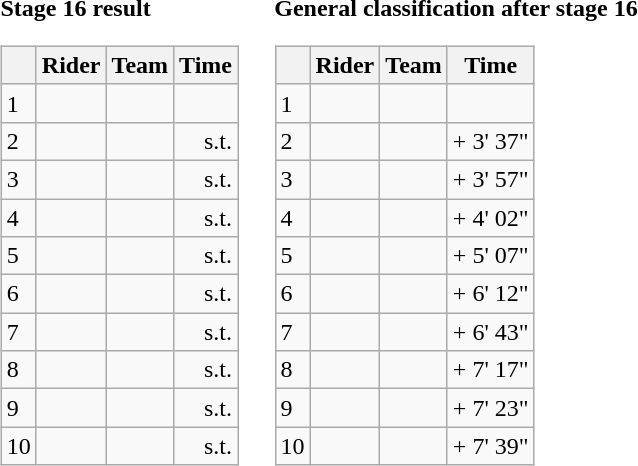<table>
<tr>
<td><strong>Stage 16 result</strong><br><table class="wikitable">
<tr>
<th></th>
<th>Rider</th>
<th>Team</th>
<th>Time</th>
</tr>
<tr>
<td>1</td>
<td></td>
<td></td>
<td align=right></td>
</tr>
<tr>
<td>2</td>
<td></td>
<td></td>
<td align=right>s.t.</td>
</tr>
<tr>
<td>3</td>
<td></td>
<td></td>
<td align=right>s.t.</td>
</tr>
<tr>
<td>4</td>
<td></td>
<td></td>
<td align=right>s.t.</td>
</tr>
<tr>
<td>5</td>
<td></td>
<td></td>
<td align=right>s.t.</td>
</tr>
<tr>
<td>6</td>
<td></td>
<td></td>
<td align=right>s.t.</td>
</tr>
<tr>
<td>7</td>
<td></td>
<td></td>
<td align=right>s.t.</td>
</tr>
<tr>
<td>8</td>
<td></td>
<td></td>
<td align=right>s.t.</td>
</tr>
<tr>
<td>9</td>
<td></td>
<td></td>
<td align=right>s.t.</td>
</tr>
<tr>
<td>10</td>
<td></td>
<td></td>
<td align=right>s.t.</td>
</tr>
</table>
</td>
<td></td>
<td><strong>General classification after stage 16</strong><br><table class="wikitable">
<tr>
<th></th>
<th>Rider</th>
<th>Team</th>
<th>Time</th>
</tr>
<tr>
<td>1</td>
<td> </td>
<td></td>
<td align=right></td>
</tr>
<tr>
<td>2</td>
<td></td>
<td></td>
<td align=right>+ 3' 37"</td>
</tr>
<tr>
<td>3</td>
<td></td>
<td></td>
<td align=right>+ 3' 57"</td>
</tr>
<tr>
<td>4</td>
<td></td>
<td></td>
<td align=right>+ 4' 02"</td>
</tr>
<tr>
<td>5</td>
<td></td>
<td></td>
<td align=right>+ 5' 07"</td>
</tr>
<tr>
<td>6</td>
<td></td>
<td></td>
<td align=right>+ 6' 12"</td>
</tr>
<tr>
<td>7</td>
<td></td>
<td></td>
<td align=right>+ 6' 43"</td>
</tr>
<tr>
<td>8</td>
<td></td>
<td></td>
<td align=right>+ 7' 17"</td>
</tr>
<tr>
<td>9</td>
<td></td>
<td></td>
<td align=right>+ 7' 23"</td>
</tr>
<tr>
<td>10</td>
<td></td>
<td></td>
<td align=right>+ 7' 39"</td>
</tr>
</table>
</td>
</tr>
</table>
